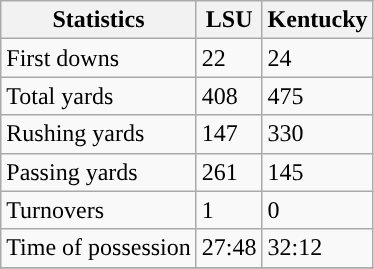<table class="wikitable" style="float: left;">
<tr>
<th>Statistics</th>
<th>LSU</th>
<th>Kentucky</th>
</tr>
<tr>
<td>First downs</td>
<td>22</td>
<td>24</td>
</tr>
<tr>
<td>Total yards</td>
<td>408</td>
<td>475</td>
</tr>
<tr °>
<td>Rushing yards</td>
<td>147</td>
<td>330</td>
</tr>
<tr>
<td>Passing yards</td>
<td>261</td>
<td>145</td>
</tr>
<tr>
<td>Turnovers</td>
<td>1</td>
<td>0</td>
</tr>
<tr>
<td>Time of possession</td>
<td>27:48</td>
<td>32:12</td>
</tr>
<tr>
</tr>
</table>
